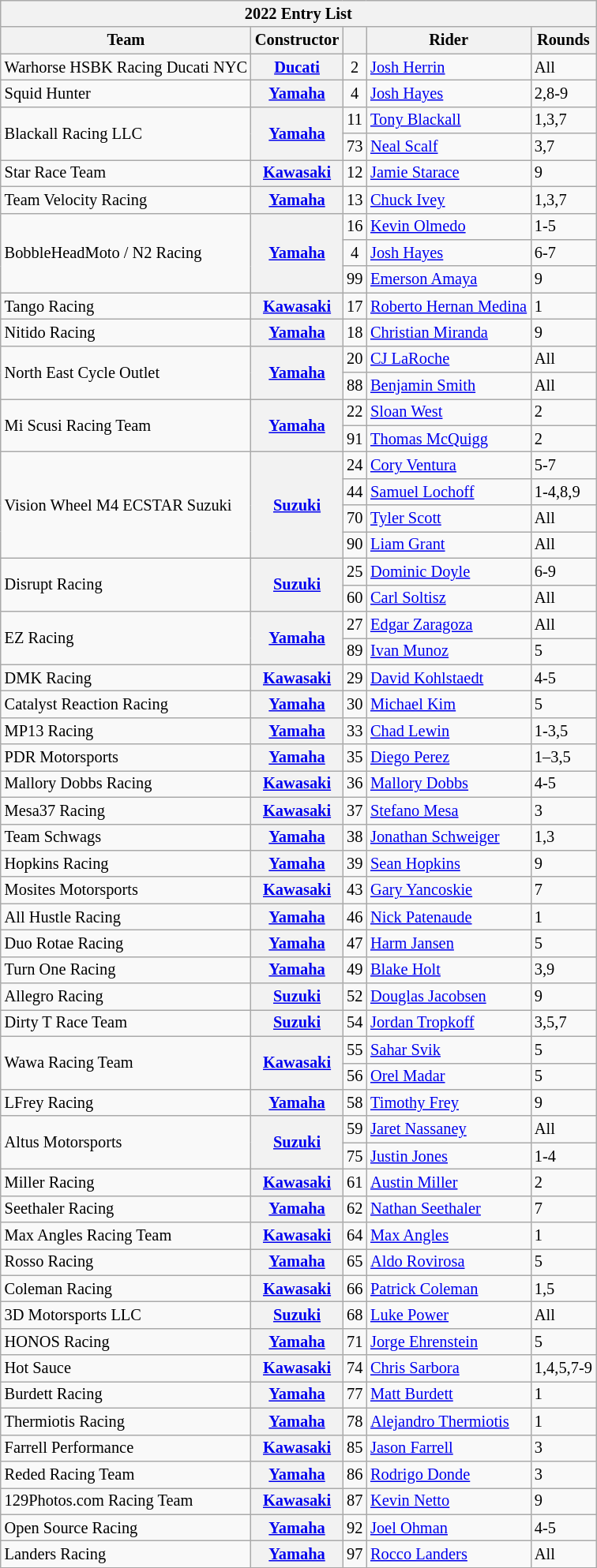<table class="wikitable" style="font-size: 85%;">
<tr>
<th colspan=5>2022 Entry List</th>
</tr>
<tr>
<th>Team</th>
<th>Constructor</th>
<th></th>
<th>Rider</th>
<th>Rounds</th>
</tr>
<tr>
<td>Warhorse HSBK Racing Ducati NYC</td>
<th><a href='#'>Ducati</a></th>
<td align=center>2</td>
<td> <a href='#'>Josh Herrin</a></td>
<td>All</td>
</tr>
<tr>
<td>Squid Hunter</td>
<th><a href='#'>Yamaha</a></th>
<td align=center>4</td>
<td> <a href='#'>Josh Hayes</a></td>
<td>2,8-9</td>
</tr>
<tr>
<td rowspan=2>Blackall Racing LLC</td>
<th rowspan=2><a href='#'>Yamaha</a></th>
<td align=center>11</td>
<td> <a href='#'>Tony Blackall</a></td>
<td>1,3,7</td>
</tr>
<tr>
<td align=center>73</td>
<td> <a href='#'>Neal Scalf</a></td>
<td>3,7</td>
</tr>
<tr>
<td>Star Race Team</td>
<th><a href='#'>Kawasaki</a></th>
<td align=center>12</td>
<td> <a href='#'>Jamie Starace</a></td>
<td>9</td>
</tr>
<tr>
<td>Team Velocity Racing</td>
<th><a href='#'>Yamaha</a></th>
<td align=center>13</td>
<td> <a href='#'>Chuck Ivey</a></td>
<td>1,3,7</td>
</tr>
<tr>
<td rowspan=3>BobbleHeadMoto / N2 Racing</td>
<th rowspan=3><a href='#'>Yamaha</a></th>
<td align=center>16</td>
<td> <a href='#'>Kevin Olmedo</a></td>
<td>1-5</td>
</tr>
<tr>
<td align=center>4</td>
<td> <a href='#'>Josh Hayes</a></td>
<td>6-7</td>
</tr>
<tr>
<td align=center>99</td>
<td> <a href='#'>Emerson Amaya</a></td>
<td>9</td>
</tr>
<tr>
<td>Tango Racing</td>
<th><a href='#'>Kawasaki</a></th>
<td align=center>17</td>
<td> <a href='#'>Roberto Hernan Medina</a></td>
<td>1</td>
</tr>
<tr>
<td>Nitido Racing</td>
<th><a href='#'>Yamaha</a></th>
<td align=center>18</td>
<td> <a href='#'>Christian Miranda</a></td>
<td>9</td>
</tr>
<tr>
<td rowspan=2>North East Cycle Outlet</td>
<th rowspan=2><a href='#'>Yamaha</a></th>
<td align=center>20</td>
<td> <a href='#'>CJ LaRoche</a></td>
<td>All</td>
</tr>
<tr>
<td align=center>88</td>
<td> <a href='#'>Benjamin Smith</a></td>
<td>All</td>
</tr>
<tr>
<td rowspan=2>Mi Scusi Racing Team</td>
<th rowspan=2><a href='#'>Yamaha</a></th>
<td align=center>22</td>
<td> <a href='#'>Sloan West</a></td>
<td>2</td>
</tr>
<tr>
<td align=center>91</td>
<td> <a href='#'>Thomas McQuigg</a></td>
<td>2</td>
</tr>
<tr>
<td rowspan=4>Vision Wheel M4 ECSTAR Suzuki</td>
<th rowspan=4><a href='#'>Suzuki</a></th>
<td align=center>24</td>
<td> <a href='#'>Cory Ventura</a></td>
<td>5-7</td>
</tr>
<tr>
<td align=center>44</td>
<td> <a href='#'>Samuel Lochoff</a></td>
<td>1-4,8,9</td>
</tr>
<tr>
<td align=center>70</td>
<td> <a href='#'>Tyler Scott</a></td>
<td>All</td>
</tr>
<tr>
<td align=center>90</td>
<td> <a href='#'>Liam Grant</a></td>
<td>All</td>
</tr>
<tr>
<td rowspan=2>Disrupt Racing</td>
<th rowspan=2><a href='#'>Suzuki</a></th>
<td align=center>25</td>
<td> <a href='#'>Dominic Doyle</a></td>
<td>6-9</td>
</tr>
<tr>
<td align=center>60</td>
<td> <a href='#'>Carl Soltisz</a></td>
<td>All</td>
</tr>
<tr>
<td rowspan=2>EZ Racing</td>
<th rowspan=2><a href='#'>Yamaha</a></th>
<td align=center>27</td>
<td> <a href='#'>Edgar Zaragoza</a></td>
<td>All</td>
</tr>
<tr>
<td align=center>89</td>
<td> <a href='#'>Ivan Munoz</a></td>
<td>5</td>
</tr>
<tr>
<td>DMK Racing</td>
<th><a href='#'>Kawasaki</a></th>
<td align=center>29</td>
<td> <a href='#'>David Kohlstaedt</a></td>
<td>4-5</td>
</tr>
<tr>
<td>Catalyst Reaction Racing</td>
<th><a href='#'>Yamaha</a></th>
<td align=center>30</td>
<td> <a href='#'>Michael Kim</a></td>
<td>5</td>
</tr>
<tr>
<td>MP13 Racing</td>
<th><a href='#'>Yamaha</a></th>
<td align=center>33</td>
<td> <a href='#'>Chad Lewin</a></td>
<td>1-3,5</td>
</tr>
<tr>
<td>PDR Motorsports</td>
<th><a href='#'>Yamaha</a></th>
<td align=center>35</td>
<td> <a href='#'>Diego Perez</a></td>
<td>1–3,5</td>
</tr>
<tr>
<td>Mallory Dobbs Racing</td>
<th><a href='#'>Kawasaki</a></th>
<td align=center>36</td>
<td> <a href='#'>Mallory Dobbs</a></td>
<td>4-5</td>
</tr>
<tr>
<td>Mesa37 Racing</td>
<th><a href='#'>Kawasaki</a></th>
<td align=center>37</td>
<td> <a href='#'>Stefano Mesa</a></td>
<td>3</td>
</tr>
<tr>
<td>Team Schwags</td>
<th><a href='#'>Yamaha</a></th>
<td align=center>38</td>
<td> <a href='#'>Jonathan Schweiger</a></td>
<td>1,3</td>
</tr>
<tr>
<td>Hopkins Racing</td>
<th><a href='#'>Yamaha</a></th>
<td align=center>39</td>
<td> <a href='#'>Sean Hopkins</a></td>
<td>9</td>
</tr>
<tr>
<td>Mosites Motorsports</td>
<th><a href='#'>Kawasaki</a></th>
<td align=center>43</td>
<td> <a href='#'>Gary Yancoskie</a></td>
<td>7</td>
</tr>
<tr>
<td>All Hustle Racing</td>
<th><a href='#'>Yamaha</a></th>
<td align=center>46</td>
<td> <a href='#'>Nick Patenaude</a></td>
<td>1</td>
</tr>
<tr>
<td>Duo Rotae Racing</td>
<th><a href='#'>Yamaha</a></th>
<td align=center>47</td>
<td> <a href='#'>Harm Jansen</a></td>
<td>5</td>
</tr>
<tr>
<td>Turn One Racing</td>
<th><a href='#'>Yamaha</a></th>
<td align=center>49</td>
<td> <a href='#'>Blake Holt</a></td>
<td>3,9</td>
</tr>
<tr>
<td>Allegro Racing</td>
<th><a href='#'>Suzuki</a></th>
<td align=center>52</td>
<td> <a href='#'>Douglas Jacobsen</a></td>
<td>9</td>
</tr>
<tr>
<td>Dirty T Race Team</td>
<th><a href='#'>Suzuki</a></th>
<td align=center>54</td>
<td> <a href='#'>Jordan Tropkoff</a></td>
<td>3,5,7</td>
</tr>
<tr>
<td rowspan=2>Wawa Racing Team</td>
<th rowspan=2><a href='#'>Kawasaki</a></th>
<td align=center>55</td>
<td> <a href='#'>Sahar Svik</a></td>
<td>5</td>
</tr>
<tr>
<td align=center>56</td>
<td> <a href='#'>Orel Madar</a></td>
<td>5</td>
</tr>
<tr>
<td>LFrey Racing</td>
<th><a href='#'>Yamaha</a></th>
<td align=center>58</td>
<td> <a href='#'>Timothy Frey</a></td>
<td>9</td>
</tr>
<tr>
<td rowspan=2>Altus Motorsports</td>
<th rowspan=2><a href='#'>Suzuki</a></th>
<td align=center>59</td>
<td> <a href='#'>Jaret Nassaney</a></td>
<td>All</td>
</tr>
<tr>
<td align=center>75</td>
<td> <a href='#'>Justin Jones</a></td>
<td>1-4</td>
</tr>
<tr>
<td>Miller Racing</td>
<th><a href='#'>Kawasaki</a></th>
<td align=center>61</td>
<td> <a href='#'>Austin Miller</a></td>
<td>2</td>
</tr>
<tr>
<td>Seethaler Racing</td>
<th><a href='#'>Yamaha</a></th>
<td align=center>62</td>
<td> <a href='#'>Nathan Seethaler</a></td>
<td>7</td>
</tr>
<tr>
<td>Max Angles Racing Team</td>
<th><a href='#'>Kawasaki</a></th>
<td align=center>64</td>
<td> <a href='#'>Max Angles</a></td>
<td>1</td>
</tr>
<tr>
<td>Rosso Racing</td>
<th><a href='#'>Yamaha</a></th>
<td align=center>65</td>
<td> <a href='#'>Aldo Rovirosa</a></td>
<td>5</td>
</tr>
<tr>
<td>Coleman Racing</td>
<th><a href='#'>Kawasaki</a></th>
<td align=center>66</td>
<td> <a href='#'>Patrick Coleman</a></td>
<td>1,5</td>
</tr>
<tr>
<td>3D Motorsports LLC</td>
<th><a href='#'>Suzuki</a></th>
<td align=center>68</td>
<td> <a href='#'>Luke Power</a></td>
<td>All</td>
</tr>
<tr>
<td>HONOS Racing</td>
<th><a href='#'>Yamaha</a></th>
<td align=center>71</td>
<td> <a href='#'>Jorge Ehrenstein</a></td>
<td>5</td>
</tr>
<tr>
<td>Hot Sauce</td>
<th><a href='#'>Kawasaki</a></th>
<td align=center>74</td>
<td> <a href='#'>Chris Sarbora</a></td>
<td>1,4,5,7-9</td>
</tr>
<tr>
<td>Burdett Racing</td>
<th><a href='#'>Yamaha</a></th>
<td align=center>77</td>
<td> <a href='#'>Matt Burdett</a></td>
<td>1</td>
</tr>
<tr>
<td>Thermiotis Racing</td>
<th><a href='#'>Yamaha</a></th>
<td align=center>78</td>
<td> <a href='#'>Alejandro Thermiotis</a></td>
<td>1</td>
</tr>
<tr>
<td>Farrell Performance</td>
<th><a href='#'>Kawasaki</a></th>
<td align=center>85</td>
<td> <a href='#'>Jason Farrell</a></td>
<td>3</td>
</tr>
<tr>
<td>Reded Racing Team</td>
<th><a href='#'>Yamaha</a></th>
<td align=center>86</td>
<td> <a href='#'>Rodrigo Donde</a></td>
<td>3</td>
</tr>
<tr>
<td>129Photos.com Racing Team</td>
<th><a href='#'>Kawasaki</a></th>
<td align=center>87</td>
<td> <a href='#'>Kevin Netto</a></td>
<td>9</td>
</tr>
<tr>
<td>Open Source Racing</td>
<th><a href='#'>Yamaha</a></th>
<td align=center>92</td>
<td> <a href='#'>Joel Ohman</a></td>
<td>4-5</td>
</tr>
<tr>
<td>Landers Racing</td>
<th><a href='#'>Yamaha</a></th>
<td align=center>97</td>
<td> <a href='#'>Rocco Landers</a></td>
<td>All</td>
</tr>
<tr>
</tr>
</table>
